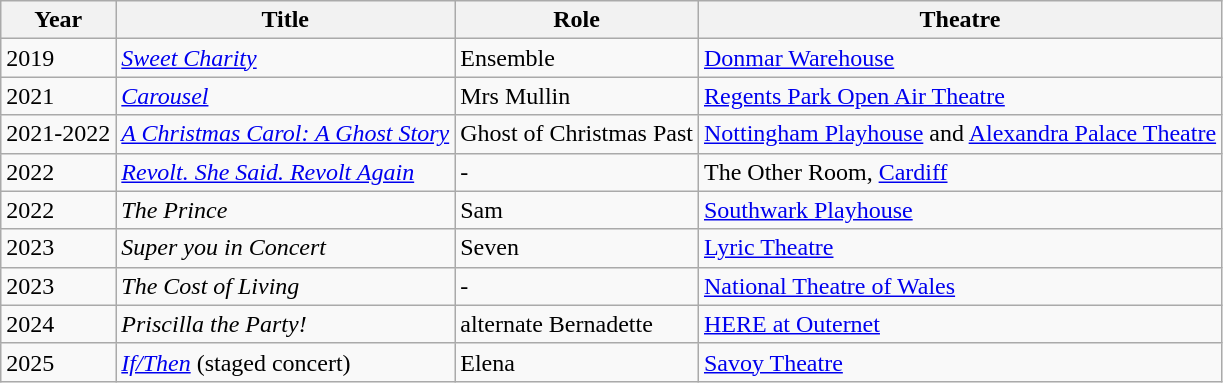<table class="wikitable">
<tr>
<th>Year</th>
<th>Title</th>
<th>Role</th>
<th>Theatre</th>
</tr>
<tr>
<td>2019</td>
<td><em><a href='#'>Sweet Charity</a></em></td>
<td>Ensemble</td>
<td><a href='#'>Donmar Warehouse</a></td>
</tr>
<tr>
<td>2021</td>
<td><em><a href='#'>Carousel</a></em></td>
<td>Mrs Mullin</td>
<td><a href='#'>Regents Park Open Air Theatre</a></td>
</tr>
<tr>
<td>2021-2022</td>
<td><em><a href='#'>A Christmas Carol: A Ghost Story</a></em></td>
<td>Ghost of Christmas Past</td>
<td><a href='#'>Nottingham Playhouse</a> and <a href='#'>Alexandra Palace Theatre</a></td>
</tr>
<tr>
<td>2022</td>
<td><em><a href='#'>Revolt. She Said. Revolt Again</a></em></td>
<td>-</td>
<td>The Other Room, <a href='#'>Cardiff</a></td>
</tr>
<tr>
<td>2022</td>
<td><em>The Prince</em></td>
<td>Sam</td>
<td><a href='#'>Southwark Playhouse</a></td>
</tr>
<tr>
<td>2023</td>
<td><em>Super</em> <em>you in Concert</em></td>
<td>Seven</td>
<td><a href='#'>Lyric Theatre</a></td>
</tr>
<tr>
<td>2023</td>
<td><em>The Cost of Living</em></td>
<td>-</td>
<td><a href='#'>National Theatre of Wales</a></td>
</tr>
<tr>
<td>2024</td>
<td><em>Priscilla the Party!</em></td>
<td>alternate Bernadette</td>
<td><a href='#'>HERE at Outernet</a></td>
</tr>
<tr>
<td>2025</td>
<td><em><a href='#'>If/Then</a></em> (staged concert)</td>
<td>Elena</td>
<td><a href='#'>Savoy Theatre</a></td>
</tr>
</table>
